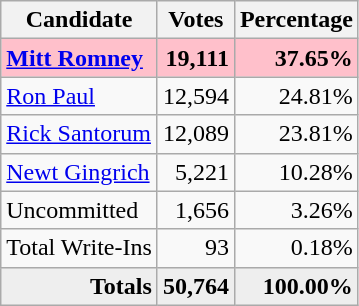<table class="wikitable" style="text-align:right;">
<tr>
<th>Candidate</th>
<th>Votes</th>
<th>Percentage</th>
</tr>
<tr>
<td bgcolor="pink" align="left"><strong><a href='#'>Mitt Romney</a></strong></td>
<td bgcolor="pink"><strong>19,111</strong></td>
<td bgcolor="pink"><strong>37.65%</strong></td>
</tr>
<tr align="right">
<td align="left"><a href='#'>Ron Paul</a></td>
<td>12,594</td>
<td>24.81%</td>
</tr>
<tr>
<td align="left"><a href='#'>Rick Santorum</a></td>
<td>12,089</td>
<td>23.81%</td>
</tr>
<tr>
<td align="left"><a href='#'>Newt Gingrich</a></td>
<td>5,221</td>
<td>10.28%</td>
</tr>
<tr>
<td align="left">Uncommitted</td>
<td>1,656</td>
<td>3.26%</td>
</tr>
<tr>
<td align="left">Total Write-Ins</td>
<td>93</td>
<td>0.18%</td>
</tr>
<tr bgcolor="#EEEEEE">
<td><strong>Totals</strong></td>
<td><strong>50,764</strong></td>
<td><strong>100.00%</strong></td>
</tr>
</table>
